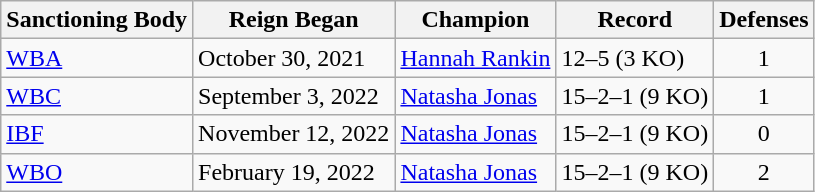<table class="wikitable">
<tr>
<th>Sanctioning Body</th>
<th>Reign Began</th>
<th>Champion</th>
<th>Record</th>
<th>Defenses</th>
</tr>
<tr>
<td><a href='#'>WBA</a></td>
<td>October 30, 2021</td>
<td><a href='#'>Hannah Rankin</a></td>
<td>12–5 (3 KO)</td>
<td align=center>1</td>
</tr>
<tr>
<td><a href='#'>WBC</a></td>
<td>September 3, 2022</td>
<td><a href='#'>Natasha Jonas</a></td>
<td>15–2–1 (9 KO)</td>
<td align=center>1</td>
</tr>
<tr>
<td><a href='#'>IBF</a></td>
<td>November 12, 2022</td>
<td><a href='#'>Natasha Jonas</a></td>
<td>15–2–1 (9 KO)</td>
<td align=center>0</td>
</tr>
<tr>
<td><a href='#'>WBO</a></td>
<td>February 19, 2022</td>
<td><a href='#'>Natasha Jonas</a></td>
<td>15–2–1 (9 KO)</td>
<td align=center>2</td>
</tr>
</table>
